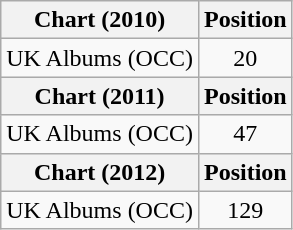<table class="wikitable plainrowheaders">
<tr>
<th>Chart (2010)</th>
<th>Position</th>
</tr>
<tr>
<td>UK Albums (OCC)</td>
<td style="text-align:center;">20</td>
</tr>
<tr>
<th>Chart (2011)</th>
<th>Position</th>
</tr>
<tr>
<td>UK Albums (OCC)</td>
<td style="text-align:center;">47</td>
</tr>
<tr>
<th>Chart (2012)</th>
<th>Position</th>
</tr>
<tr>
<td>UK Albums (OCC)</td>
<td style="text-align:center;">129</td>
</tr>
</table>
